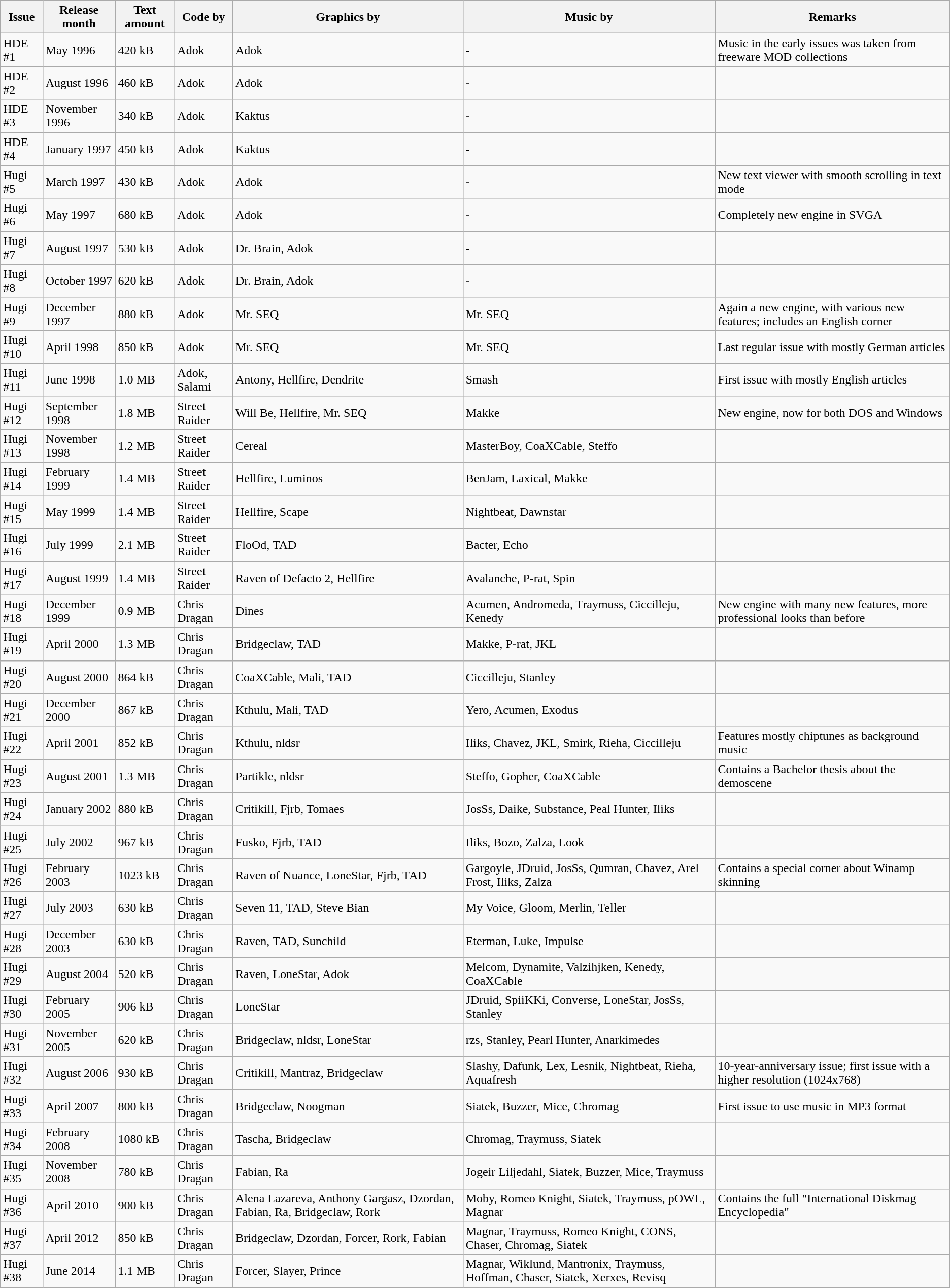<table class="wikitable">
<tr>
<th>Issue</th>
<th>Release month</th>
<th>Text amount</th>
<th>Code by</th>
<th>Graphics by</th>
<th>Music by</th>
<th>Remarks</th>
</tr>
<tr>
<td>HDE #1</td>
<td>May 1996</td>
<td>420 kB</td>
<td>Adok</td>
<td>Adok</td>
<td>-</td>
<td>Music in the early issues was taken from freeware MOD collections</td>
</tr>
<tr>
<td>HDE #2</td>
<td>August 1996</td>
<td>460 kB</td>
<td>Adok</td>
<td>Adok</td>
<td>-</td>
<td></td>
</tr>
<tr>
<td>HDE #3</td>
<td>November 1996</td>
<td>340 kB</td>
<td>Adok</td>
<td>Kaktus</td>
<td>-</td>
<td></td>
</tr>
<tr>
<td>HDE #4</td>
<td>January 1997</td>
<td>450 kB</td>
<td>Adok</td>
<td>Kaktus</td>
<td>-</td>
<td></td>
</tr>
<tr>
<td>Hugi #5</td>
<td>March 1997</td>
<td>430 kB</td>
<td>Adok</td>
<td>Adok</td>
<td>-</td>
<td>New text viewer with smooth scrolling in text mode</td>
</tr>
<tr>
<td>Hugi #6</td>
<td>May 1997</td>
<td>680 kB</td>
<td>Adok</td>
<td>Adok</td>
<td>-</td>
<td>Completely new engine in SVGA</td>
</tr>
<tr>
<td>Hugi #7</td>
<td>August 1997</td>
<td>530 kB</td>
<td>Adok</td>
<td>Dr. Brain, Adok</td>
<td>-</td>
<td></td>
</tr>
<tr>
<td>Hugi #8</td>
<td>October 1997</td>
<td>620 kB</td>
<td>Adok</td>
<td>Dr. Brain, Adok</td>
<td>-</td>
<td></td>
</tr>
<tr>
<td>Hugi #9</td>
<td>December 1997</td>
<td>880 kB</td>
<td>Adok</td>
<td>Mr. SEQ</td>
<td>Mr. SEQ</td>
<td>Again a new engine, with various new features; includes an English corner</td>
</tr>
<tr>
<td>Hugi #10</td>
<td>April 1998</td>
<td>850 kB</td>
<td>Adok</td>
<td>Mr. SEQ</td>
<td>Mr. SEQ</td>
<td>Last regular issue with mostly German articles</td>
</tr>
<tr>
<td>Hugi #11</td>
<td>June 1998</td>
<td>1.0 MB</td>
<td>Adok, Salami</td>
<td>Antony, Hellfire, Dendrite</td>
<td>Smash</td>
<td>First issue with mostly English articles</td>
</tr>
<tr>
<td>Hugi #12</td>
<td>September 1998</td>
<td>1.8 MB</td>
<td>Street Raider</td>
<td>Will Be, Hellfire, Mr. SEQ</td>
<td>Makke</td>
<td>New engine, now for both DOS and Windows</td>
</tr>
<tr>
<td>Hugi #13</td>
<td>November 1998</td>
<td>1.2 MB</td>
<td>Street Raider</td>
<td>Cereal</td>
<td>MasterBoy, CoaXCable, Steffo</td>
<td></td>
</tr>
<tr>
<td>Hugi #14</td>
<td>February 1999</td>
<td>1.4 MB</td>
<td>Street Raider</td>
<td>Hellfire, Luminos</td>
<td>BenJam, Laxical, Makke</td>
<td></td>
</tr>
<tr>
<td>Hugi #15</td>
<td>May 1999</td>
<td>1.4 MB</td>
<td>Street Raider</td>
<td>Hellfire, Scape</td>
<td>Nightbeat, Dawnstar</td>
<td></td>
</tr>
<tr>
<td>Hugi #16</td>
<td>July 1999</td>
<td>2.1 MB</td>
<td>Street Raider</td>
<td>FloOd, TAD</td>
<td>Bacter, Echo</td>
<td></td>
</tr>
<tr>
<td>Hugi #17</td>
<td>August 1999</td>
<td>1.4 MB</td>
<td>Street Raider</td>
<td>Raven of Defacto 2, Hellfire</td>
<td>Avalanche, P-rat, Spin</td>
<td></td>
</tr>
<tr>
<td>Hugi #18</td>
<td>December 1999</td>
<td>0.9 MB</td>
<td>Chris Dragan</td>
<td>Dines</td>
<td>Acumen, Andromeda, Traymuss, Ciccilleju, Kenedy</td>
<td>New engine with many new features, more professional looks than before</td>
</tr>
<tr>
<td>Hugi #19</td>
<td>April 2000</td>
<td>1.3 MB</td>
<td>Chris Dragan</td>
<td>Bridgeclaw, TAD</td>
<td>Makke, P-rat, JKL</td>
<td></td>
</tr>
<tr>
<td>Hugi #20</td>
<td>August 2000</td>
<td>864 kB</td>
<td>Chris Dragan</td>
<td>CoaXCable, Mali, TAD</td>
<td>Ciccilleju, Stanley</td>
<td></td>
</tr>
<tr>
<td>Hugi #21</td>
<td>December 2000</td>
<td>867 kB</td>
<td>Chris Dragan</td>
<td>Kthulu, Mali, TAD</td>
<td>Yero, Acumen, Exodus</td>
<td></td>
</tr>
<tr>
<td>Hugi #22</td>
<td>April 2001</td>
<td>852 kB</td>
<td>Chris Dragan</td>
<td>Kthulu, nldsr</td>
<td>Iliks, Chavez, JKL, Smirk, Rieha, Ciccilleju</td>
<td>Features mostly chiptunes as background music</td>
</tr>
<tr>
<td>Hugi #23</td>
<td>August 2001</td>
<td>1.3 MB</td>
<td>Chris Dragan</td>
<td>Partikle, nldsr</td>
<td>Steffo, Gopher, CoaXCable</td>
<td>Contains a Bachelor thesis about the demoscene</td>
</tr>
<tr>
<td>Hugi #24</td>
<td>January 2002</td>
<td>880 kB</td>
<td>Chris Dragan</td>
<td>Critikill, Fjrb, Tomaes</td>
<td>JosSs, Daike, Substance, Peal Hunter, Iliks</td>
<td></td>
</tr>
<tr>
<td>Hugi #25</td>
<td>July 2002</td>
<td>967 kB</td>
<td>Chris Dragan</td>
<td>Fusko, Fjrb, TAD</td>
<td>Iliks, Bozo, Zalza, Look</td>
<td></td>
</tr>
<tr>
<td>Hugi #26</td>
<td>February 2003</td>
<td>1023 kB</td>
<td>Chris Dragan</td>
<td>Raven of Nuance, LoneStar, Fjrb, TAD</td>
<td>Gargoyle, JDruid, JosSs, Qumran, Chavez, Arel Frost, Iliks, Zalza</td>
<td>Contains a special corner about Winamp skinning</td>
</tr>
<tr>
<td>Hugi #27</td>
<td>July 2003</td>
<td>630 kB</td>
<td>Chris Dragan</td>
<td>Seven 11, TAD, Steve Bian</td>
<td>My Voice, Gloom, Merlin, Teller</td>
<td></td>
</tr>
<tr>
<td>Hugi #28</td>
<td>December 2003</td>
<td>630 kB</td>
<td>Chris Dragan</td>
<td>Raven, TAD, Sunchild</td>
<td>Eterman, Luke, Impulse</td>
<td></td>
</tr>
<tr>
<td>Hugi #29</td>
<td>August 2004</td>
<td>520 kB</td>
<td>Chris Dragan</td>
<td>Raven, LoneStar, Adok</td>
<td>Melcom, Dynamite, Valzihjken, Kenedy, CoaXCable</td>
<td></td>
</tr>
<tr>
<td>Hugi #30</td>
<td>February 2005</td>
<td>906 kB</td>
<td>Chris Dragan</td>
<td>LoneStar</td>
<td>JDruid, SpiiKKi, Converse, LoneStar, JosSs, Stanley</td>
<td></td>
</tr>
<tr>
<td>Hugi #31</td>
<td>November 2005</td>
<td>620 kB</td>
<td>Chris Dragan</td>
<td>Bridgeclaw, nldsr, LoneStar</td>
<td>rzs, Stanley, Pearl Hunter, Anarkimedes</td>
<td></td>
</tr>
<tr>
<td>Hugi #32</td>
<td>August 2006</td>
<td>930 kB</td>
<td>Chris Dragan</td>
<td>Critikill, Mantraz, Bridgeclaw</td>
<td>Slashy, Dafunk, Lex, Lesnik, Nightbeat, Rieha, Aquafresh</td>
<td>10-year-anniversary issue; first issue with a higher resolution (1024x768)</td>
</tr>
<tr>
<td>Hugi #33</td>
<td>April 2007</td>
<td>800 kB</td>
<td>Chris Dragan</td>
<td>Bridgeclaw, Noogman</td>
<td>Siatek, Buzzer, Mice, Chromag</td>
<td>First issue to use music in MP3 format</td>
</tr>
<tr>
<td>Hugi #34</td>
<td>February 2008</td>
<td>1080 kB</td>
<td>Chris Dragan</td>
<td>Tascha, Bridgeclaw</td>
<td>Chromag, Traymuss, Siatek</td>
<td></td>
</tr>
<tr>
<td>Hugi #35</td>
<td>November 2008</td>
<td>780 kB</td>
<td>Chris Dragan</td>
<td>Fabian, Ra</td>
<td>Jogeir Liljedahl, Siatek, Buzzer, Mice, Traymuss</td>
<td></td>
</tr>
<tr>
<td>Hugi #36</td>
<td>April 2010</td>
<td>900 kB</td>
<td>Chris Dragan</td>
<td>Alena Lazareva, Anthony Gargasz, Dzordan, Fabian, Ra, Bridgeclaw, Rork</td>
<td>Moby, Romeo Knight, Siatek, Traymuss, pOWL, Magnar</td>
<td>Contains the full "International Diskmag Encyclopedia"</td>
</tr>
<tr>
<td>Hugi #37</td>
<td>April 2012</td>
<td>850 kB</td>
<td>Chris Dragan</td>
<td>Bridgeclaw, Dzordan, Forcer, Rork, Fabian</td>
<td>Magnar, Traymuss, Romeo Knight, CONS, Chaser, Chromag, Siatek</td>
<td></td>
</tr>
<tr>
<td>Hugi #38</td>
<td>June 2014</td>
<td>1.1 MB</td>
<td>Chris Dragan</td>
<td>Forcer, Slayer, Prince</td>
<td>Magnar, Wiklund, Mantronix, Traymuss, Hoffman, Chaser, Siatek, Xerxes, Revisq</td>
<td></td>
</tr>
</table>
